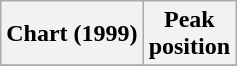<table class="wikitable plainrowheaders sortable" style="text-align:center;">
<tr>
<th scope="col">Chart (1999)</th>
<th scope="col">Peak<br>position</th>
</tr>
<tr>
</tr>
</table>
